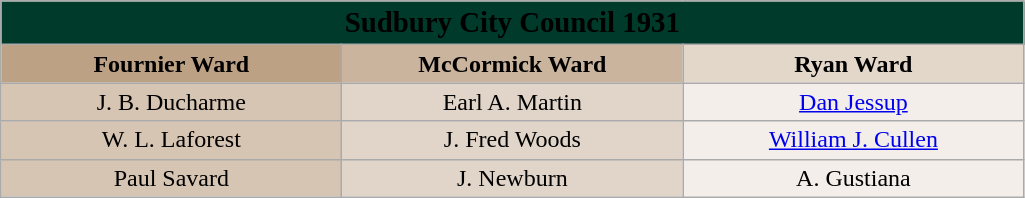<table class="wikitable">
<tr>
<td style= "text-align:center; width: 660px;" colspan="3" bgcolor=003A2A><span><big><strong>Sudbury City Council 1931</strong></big></span></td>
</tr>
<tr>
<td style="text-align:center; width: 220px;" bgcolor= BDA185><strong>Fournier Ward</strong></td>
<td style="text-align:center; width: 220px;" bgcolor= CAB49E><strong>McCormick Ward</strong></td>
<td style="text-align:center; width: 220px;" bgcolor= E3D7CA><strong>Ryan Ward</strong></td>
</tr>
<tr>
<td style="text-align:center;" bgcolor= D7C5B3>J. B. Ducharme</td>
<td style="text-align:center;" bgcolor= E1D5C9>Earl A. Martin</td>
<td style="text-align:center;" bgcolor= F3EEE9><a href='#'>Dan Jessup</a></td>
</tr>
<tr>
<td style="text-align:center;" bgcolor= D7C5B3>W. L. Laforest</td>
<td style="text-align:center;" bgcolor= E1D5C9>J. Fred Woods</td>
<td style="text-align:center;" bgcolor= F3EEE9><a href='#'>William J. Cullen</a></td>
</tr>
<tr>
<td style="text-align:center;" bgcolor= D7C5B3>Paul Savard</td>
<td style="text-align:center;" bgcolor= E1D5C9>J. Newburn</td>
<td style="text-align:center;" bgcolor= F3EEE9>A. Gustiana</td>
</tr>
</table>
